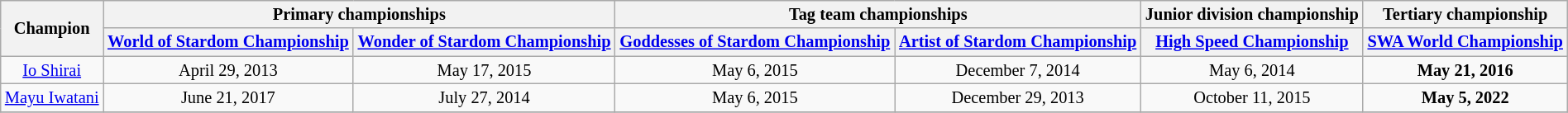<table class="wikitable" style="font-size:85%; text-align:center; width:100%;">
<tr>
<th rowspan=2>Champion</th>
<th colspan=2>Primary championships</th>
<th colspan=2>Tag team championships</th>
<th>Junior division championship</th>
<th>Tertiary championship</th>
</tr>
<tr>
<th><a href='#'>World of Stardom Championship</a></th>
<th><a href='#'>Wonder of Stardom Championship</a></th>
<th><a href='#'>Goddesses of Stardom Championship</a></th>
<th><a href='#'>Artist of Stardom Championship</a></th>
<th><a href='#'>High Speed Championship</a></th>
<th><a href='#'>SWA World Championship</a></th>
</tr>
<tr>
<td><a href='#'>Io Shirai</a></td>
<td>April 29, 2013</td>
<td>May 17, 2015</td>
<td>May 6, 2015<br></td>
<td>December 7, 2014<br></td>
<td>May 6, 2014</td>
<td><strong>May 21, 2016</strong></td>
</tr>
<tr>
<td><a href='#'>Mayu Iwatani</a></td>
<td>June 21, 2017</td>
<td>July 27, 2014</td>
<td>May 6, 2015<br></td>
<td>December 29, 2013<br></td>
<td>October 11, 2015</td>
<td><strong>May 5, 2022</strong></td>
</tr>
<tr>
</tr>
</table>
